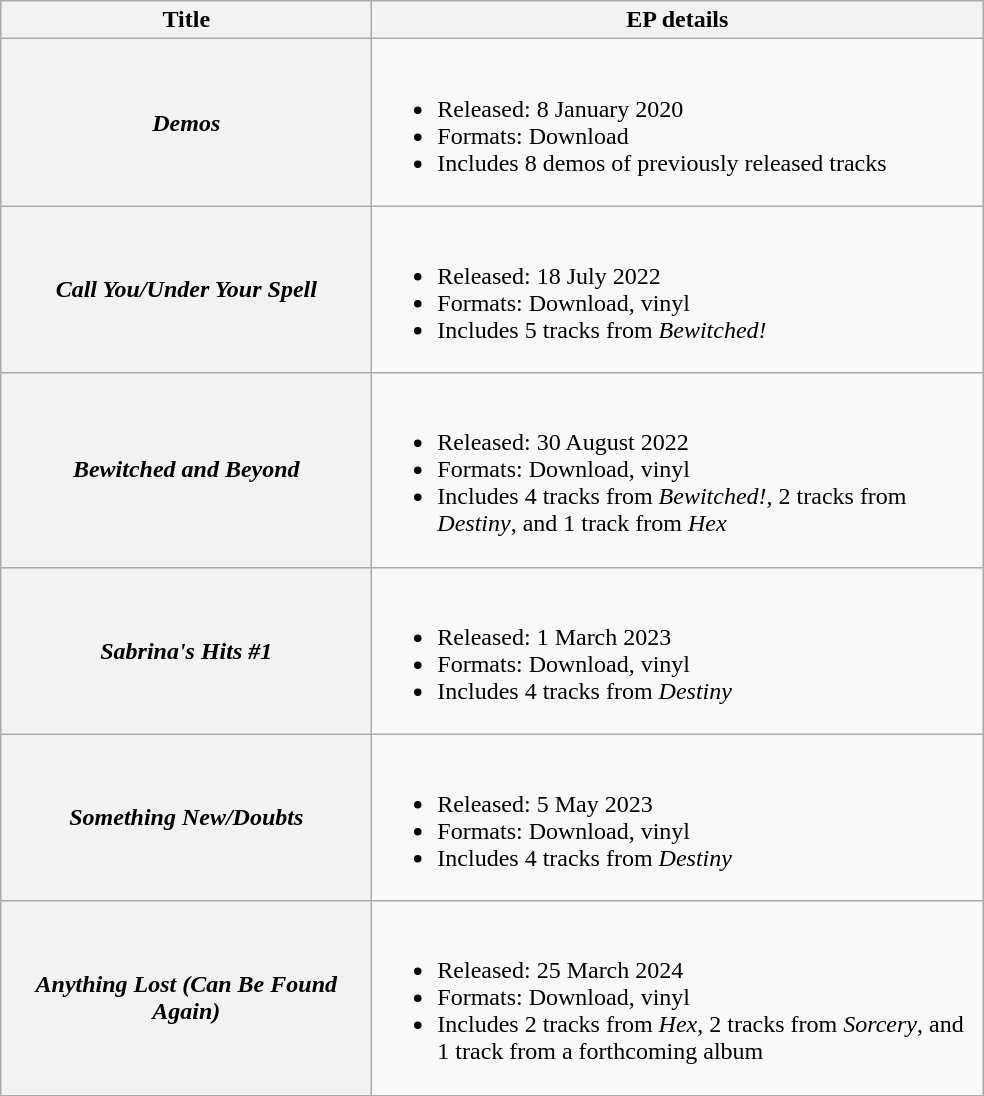<table class="wikitable plainrowheaders">
<tr>
<th width="240">Title</th>
<th width="400">EP details</th>
</tr>
<tr>
<th scope="row"><em>Demos</em></th>
<td><br><ul><li>Released: 8 January 2020</li><li>Formats: Download</li><li>Includes 8 demos of previously released tracks</li></ul></td>
</tr>
<tr>
<th scope="row"><em>Call You/Under Your Spell</em></th>
<td><br><ul><li>Released: 18 July 2022</li><li>Formats: Download, vinyl</li><li>Includes 5 tracks from <em>Bewitched!</em></li></ul></td>
</tr>
<tr>
<th scope="row"><em>Bewitched and Beyond</em></th>
<td><br><ul><li>Released: 30 August 2022</li><li>Formats: Download, vinyl</li><li>Includes 4 tracks from <em>Bewitched!</em>, 2 tracks from <em>Destiny</em>, and 1 track from <em>Hex</em></li></ul></td>
</tr>
<tr>
<th scope="row"><em>Sabrina's Hits #1</em></th>
<td><br><ul><li>Released: 1 March 2023</li><li>Formats: Download, vinyl</li><li>Includes 4 tracks from <em>Destiny</em></li></ul></td>
</tr>
<tr>
<th scope="row"><em>Something New/Doubts</em></th>
<td><br><ul><li>Released: 5 May 2023</li><li>Formats: Download, vinyl</li><li>Includes 4 tracks from <em>Destiny</em></li></ul></td>
</tr>
<tr>
<th scope="row"><em>Anything Lost (Can Be Found Again)</em></th>
<td><br><ul><li>Released: 25 March 2024</li><li>Formats: Download, vinyl</li><li>Includes 2 tracks from <em>Hex</em>, 2 tracks from <em>Sorcery</em>, and 1 track from a forthcoming album</li></ul></td>
</tr>
</table>
